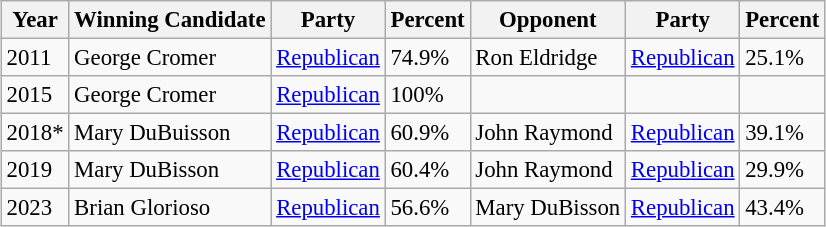<table class="wikitable" style="margin:0.5em auto; font-size:95%;">
<tr>
<th>Year</th>
<th>Winning Candidate</th>
<th>Party</th>
<th>Percent</th>
<th>Opponent</th>
<th>Party</th>
<th>Percent</th>
</tr>
<tr>
<td>2011</td>
<td>George Cromer</td>
<td><a href='#'>Republican</a></td>
<td>74.9%</td>
<td>Ron Eldridge</td>
<td><a href='#'>Republican</a></td>
<td>25.1%</td>
</tr>
<tr>
<td>2015</td>
<td>George Cromer</td>
<td><a href='#'>Republican</a></td>
<td>100%</td>
<td></td>
<td></td>
<td></td>
</tr>
<tr>
<td>2018*</td>
<td>Mary DuBuisson</td>
<td><a href='#'>Republican</a></td>
<td>60.9%</td>
<td>John Raymond</td>
<td><a href='#'>Republican</a></td>
<td>39.1%</td>
</tr>
<tr>
<td>2019</td>
<td>Mary DuBisson</td>
<td><a href='#'>Republican</a></td>
<td>60.4%</td>
<td>John Raymond</td>
<td><a href='#'>Republican</a></td>
<td>29.9%</td>
</tr>
<tr>
<td>2023</td>
<td>Brian Glorioso</td>
<td><a href='#'>Republican</a></td>
<td>56.6%</td>
<td>Mary DuBisson</td>
<td><a href='#'>Republican</a></td>
<td>43.4%</td>
</tr>
</table>
